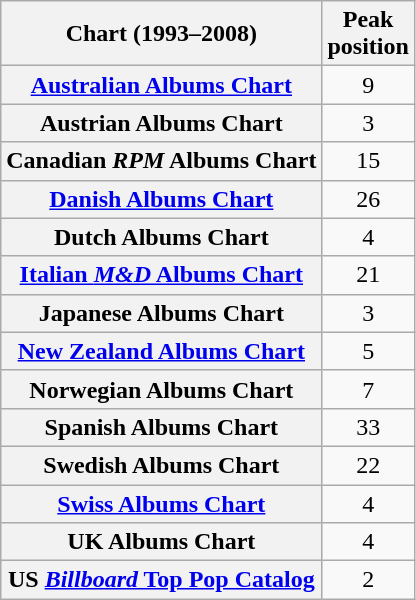<table class="wikitable sortable plainrowheaders" style="text-align:center;">
<tr>
<th scope="col">Chart (1993–2008)</th>
<th scope="col">Peak<br>position</th>
</tr>
<tr>
<th scope="row"><a href='#'>Australian Albums Chart</a></th>
<td>9</td>
</tr>
<tr>
<th scope="row">Austrian Albums Chart</th>
<td>3</td>
</tr>
<tr>
<th scope="row">Canadian <em>RPM</em> Albums Chart</th>
<td>15</td>
</tr>
<tr>
<th scope="row"><a href='#'>Danish Albums Chart</a></th>
<td>26</td>
</tr>
<tr>
<th scope="row">Dutch Albums Chart</th>
<td>4</td>
</tr>
<tr>
<th scope="row"><a href='#'>Italian <em>M&D</em> Albums Chart</a></th>
<td>21</td>
</tr>
<tr>
<th scope="row">Japanese Albums Chart</th>
<td>3</td>
</tr>
<tr>
<th scope="row"><a href='#'>New Zealand Albums Chart</a></th>
<td>5</td>
</tr>
<tr>
<th scope="row">Norwegian Albums Chart</th>
<td>7</td>
</tr>
<tr>
<th scope="row">Spanish Albums Chart</th>
<td>33</td>
</tr>
<tr>
<th scope="row">Swedish Albums Chart</th>
<td>22</td>
</tr>
<tr>
<th scope="row"><a href='#'>Swiss Albums Chart</a></th>
<td>4</td>
</tr>
<tr>
<th scope="row">UK Albums Chart</th>
<td>4</td>
</tr>
<tr>
<th scope="row">US <a href='#'><em>Billboard</em> Top Pop Catalog</a></th>
<td>2</td>
</tr>
</table>
